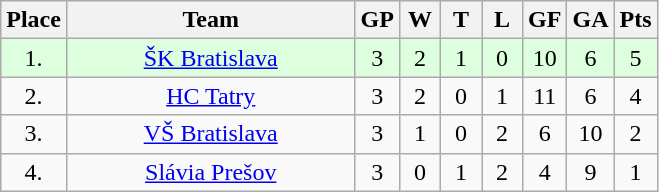<table class="wikitable">
<tr>
<th width=20>Place</th>
<th width=185>Team</th>
<th width=20>GP</th>
<th width=20>W</th>
<th width=20>T</th>
<th width=20>L</th>
<th width=20>GF</th>
<th width=20>GA</th>
<th width=20>Pts</th>
</tr>
<tr align=center bgcolor=#ddffdd>
<td>1.</td>
<td><a href='#'>ŠK Bratislava</a></td>
<td>3</td>
<td>2</td>
<td>1</td>
<td>0</td>
<td>10</td>
<td>6</td>
<td>5</td>
</tr>
<tr align=center>
<td>2.</td>
<td><a href='#'>HC Tatry</a></td>
<td>3</td>
<td>2</td>
<td>0</td>
<td>1</td>
<td>11</td>
<td>6</td>
<td>4</td>
</tr>
<tr align=center>
<td>3.</td>
<td><a href='#'>VŠ Bratislava</a></td>
<td>3</td>
<td>1</td>
<td>0</td>
<td>2</td>
<td>6</td>
<td>10</td>
<td>2</td>
</tr>
<tr align=center>
<td>4.</td>
<td><a href='#'>Slávia Prešov</a></td>
<td>3</td>
<td>0</td>
<td>1</td>
<td>2</td>
<td>4</td>
<td>9</td>
<td>1</td>
</tr>
</table>
